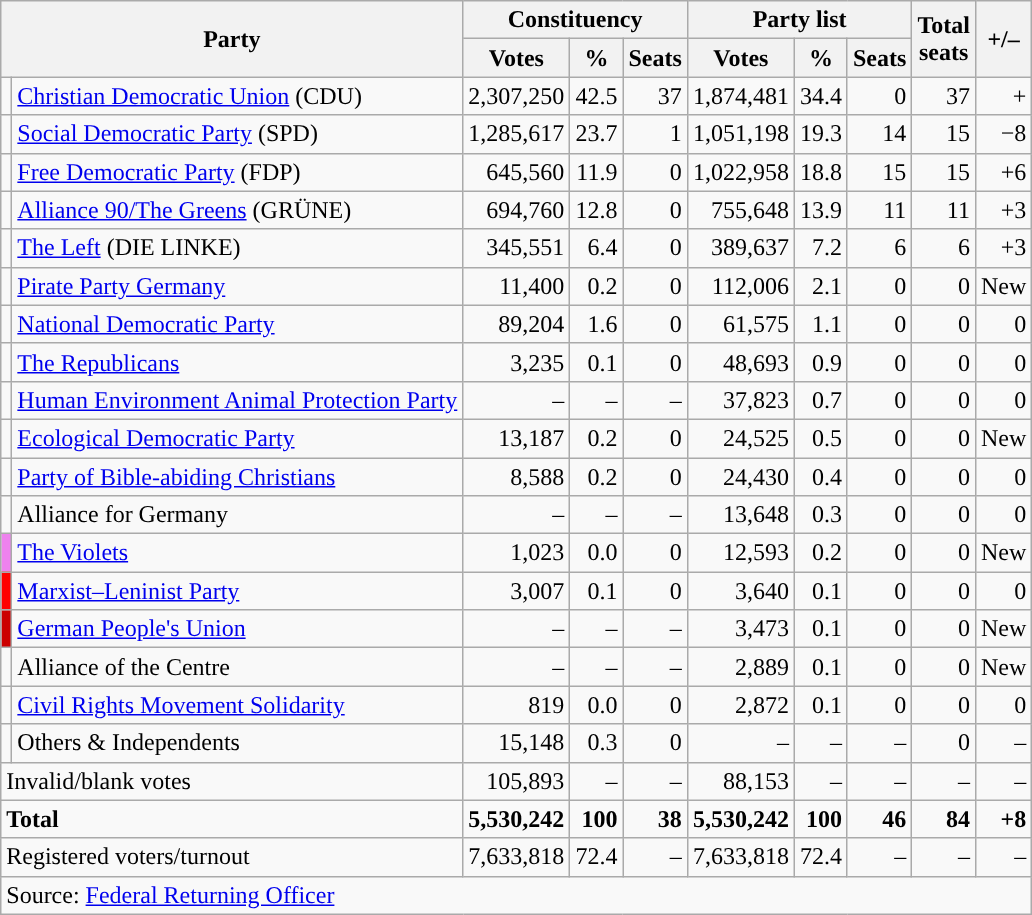<table class="wikitable" style="text-align:right">
<tr>
<th colspan="2" rowspan="2">Party</th>
<th colspan="3">Constituency</th>
<th colspan="3">Party list</th>
<th rowspan="2">Total<br>seats</th>
<th rowspan="2">+/–</th>
</tr>
<tr>
<th>Votes</th>
<th>%</th>
<th>Seats</th>
<th>Votes</th>
<th>%</th>
<th>Seats</th>
</tr>
<tr>
<td></td>
<td align="left"><a href='#'>Christian Democratic Union</a> (CDU)</td>
<td>2,307,250</td>
<td>42.5</td>
<td>37</td>
<td>1,874,481</td>
<td>34.4</td>
<td>0</td>
<td>37</td>
<td>+</td>
</tr>
<tr>
<td></td>
<td align="left"><a href='#'>Social Democratic Party</a> (SPD)</td>
<td>1,285,617</td>
<td>23.7</td>
<td>1</td>
<td>1,051,198</td>
<td>19.3</td>
<td>14</td>
<td>15</td>
<td>−8</td>
</tr>
<tr>
<td></td>
<td align="left"><a href='#'>Free Democratic Party</a> (FDP)</td>
<td>645,560</td>
<td>11.9</td>
<td>0</td>
<td>1,022,958</td>
<td>18.8</td>
<td>15</td>
<td>15</td>
<td>+6</td>
</tr>
<tr>
<td></td>
<td align="left"><a href='#'>Alliance 90/The Greens</a> (GRÜNE)</td>
<td>694,760</td>
<td>12.8</td>
<td>0</td>
<td>755,648</td>
<td>13.9</td>
<td>11</td>
<td>11</td>
<td>+3</td>
</tr>
<tr>
<td></td>
<td align="left"><a href='#'>The Left</a> (DIE LINKE)</td>
<td>345,551</td>
<td>6.4</td>
<td>0</td>
<td>389,637</td>
<td>7.2</td>
<td>6</td>
<td>6</td>
<td>+3</td>
</tr>
<tr>
<td style="background-color:"></td>
<td align="left"><a href='#'>Pirate Party Germany</a></td>
<td>11,400</td>
<td>0.2</td>
<td>0</td>
<td>112,006</td>
<td>2.1</td>
<td>0</td>
<td>0</td>
<td>New</td>
</tr>
<tr>
<td style="background-color:"></td>
<td align="left"><a href='#'>National Democratic Party</a></td>
<td>89,204</td>
<td>1.6</td>
<td>0</td>
<td>61,575</td>
<td>1.1</td>
<td>0</td>
<td>0</td>
<td>0</td>
</tr>
<tr>
<td style="background-color:"></td>
<td align="left"><a href='#'>The Republicans</a></td>
<td>3,235</td>
<td>0.1</td>
<td>0</td>
<td>48,693</td>
<td>0.9</td>
<td>0</td>
<td>0</td>
<td>0</td>
</tr>
<tr>
<td style="background-color:"></td>
<td align="left"><a href='#'>Human Environment Animal Protection Party</a></td>
<td>–</td>
<td>–</td>
<td>–</td>
<td>37,823</td>
<td>0.7</td>
<td>0</td>
<td>0</td>
<td>0</td>
</tr>
<tr>
<td style="background-color:"></td>
<td align="left"><a href='#'>Ecological Democratic Party</a></td>
<td>13,187</td>
<td>0.2</td>
<td>0</td>
<td>24,525</td>
<td>0.5</td>
<td>0</td>
<td>0</td>
<td>New</td>
</tr>
<tr>
<td></td>
<td align="left"><a href='#'>Party of Bible-abiding Christians</a></td>
<td>8,588</td>
<td>0.2</td>
<td>0</td>
<td>24,430</td>
<td>0.4</td>
<td>0</td>
<td>0</td>
<td>0</td>
</tr>
<tr>
<td></td>
<td align="left">Alliance for Germany</td>
<td>–</td>
<td>–</td>
<td>–</td>
<td>13,648</td>
<td>0.3</td>
<td>0</td>
<td>0</td>
<td>0</td>
</tr>
<tr>
<td style="background-color:#EE82EE"></td>
<td align="left"><a href='#'>The Violets</a></td>
<td>1,023</td>
<td>0.0</td>
<td>0</td>
<td>12,593</td>
<td>0.2</td>
<td>0</td>
<td>0</td>
<td>New</td>
</tr>
<tr>
<td style="background-color:red"></td>
<td align="left"><a href='#'>Marxist–Leninist Party</a></td>
<td>3,007</td>
<td>0.1</td>
<td>0</td>
<td>3,640</td>
<td>0.1</td>
<td>0</td>
<td>0</td>
<td>0</td>
</tr>
<tr>
<td style="background-color:#CC0000"></td>
<td align="left"><a href='#'>German People's Union</a></td>
<td>–</td>
<td>–</td>
<td>–</td>
<td>3,473</td>
<td>0.1</td>
<td>0</td>
<td>0</td>
<td>New</td>
</tr>
<tr>
<td></td>
<td align="left">Alliance of the Centre</td>
<td>–</td>
<td>–</td>
<td>–</td>
<td>2,889</td>
<td>0.1</td>
<td>0</td>
<td>0</td>
<td>New</td>
</tr>
<tr>
<td></td>
<td align="left"><a href='#'>Civil Rights Movement Solidarity</a></td>
<td>819</td>
<td>0.0</td>
<td>0</td>
<td>2,872</td>
<td>0.1</td>
<td>0</td>
<td>0</td>
<td>0</td>
</tr>
<tr>
<td></td>
<td align="left">Others & Independents</td>
<td>15,148</td>
<td>0.3</td>
<td>0</td>
<td>–</td>
<td>–</td>
<td>–</td>
<td>0</td>
<td>–</td>
</tr>
<tr>
<td colspan="2" align="left">Invalid/blank votes</td>
<td>105,893</td>
<td>–</td>
<td>–</td>
<td>88,153</td>
<td>–</td>
<td>–</td>
<td>–</td>
<td>–</td>
</tr>
<tr>
<td colspan="2" align="left"><strong>Total</strong></td>
<td><strong>5,530,242</strong></td>
<td><strong>100</strong></td>
<td><strong>38</strong></td>
<td><strong>5,530,242</strong></td>
<td><strong>100</strong></td>
<td><strong>46</strong></td>
<td><strong>84</strong></td>
<td><strong>+8</strong></td>
</tr>
<tr>
<td colspan="2" align="left">Registered voters/turnout</td>
<td>7,633,818</td>
<td>72.4</td>
<td>–</td>
<td>7,633,818</td>
<td>72.4</td>
<td>–</td>
<td>–</td>
<td>–</td>
</tr>
<tr>
<td colspan="10" align="left">Source: <a href='#'>Federal Returning Officer</a></td>
</tr>
</table>
